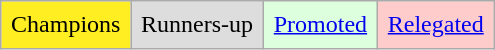<table class="wikitable">
<tr>
<td style="background-color:#FE2;padding:0.4em">Champions</td>
<td style="background-color:#DDD;padding:0.4em">Runners-up</td>
<td style="background-color:#DFD;padding:0.4em"><a href='#'>Promoted</a></td>
<td style="background-color:#FCC;padding:0.4em"><a href='#'>Relegated</a></td>
</tr>
</table>
